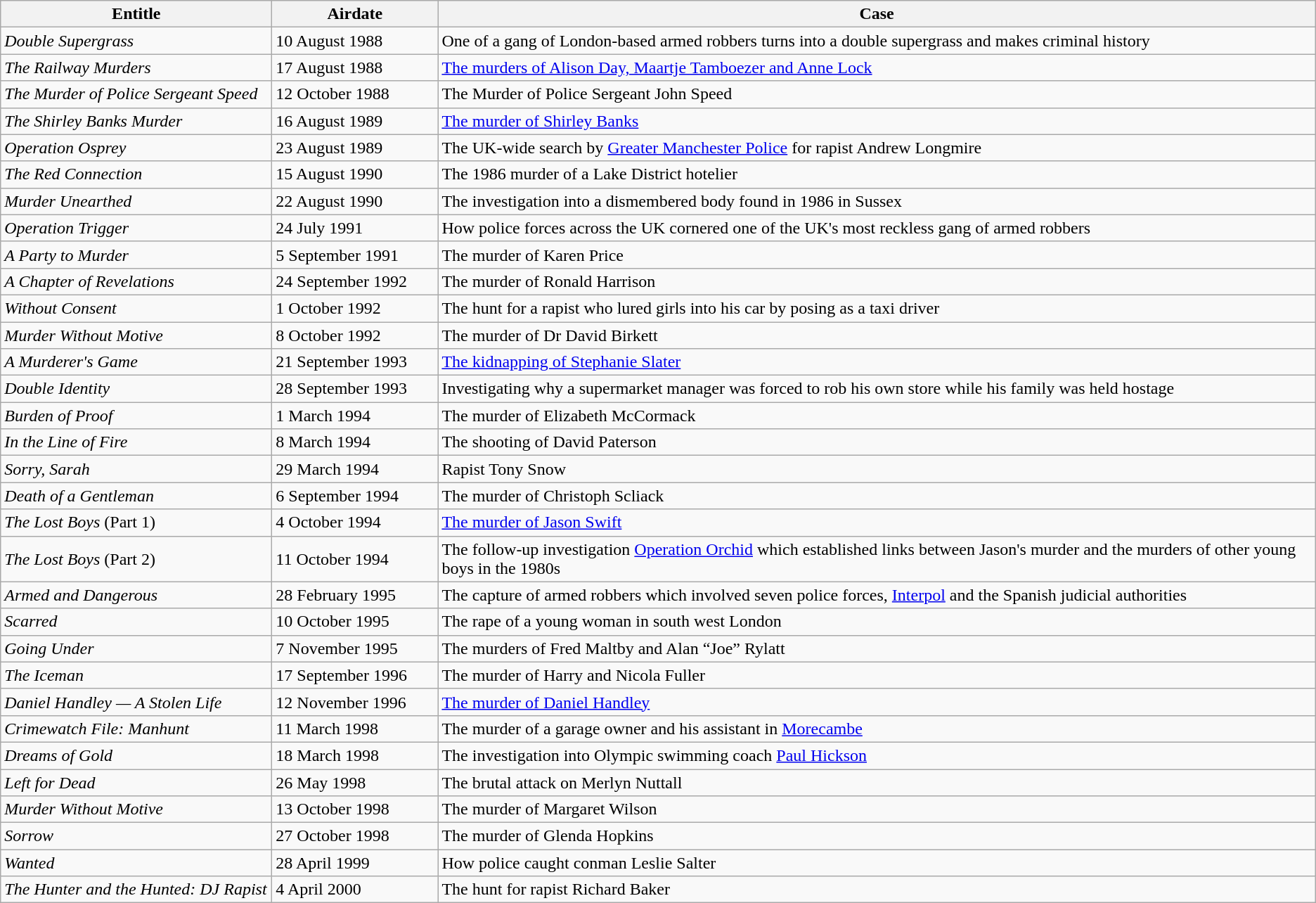<table class="wikitable">
<tr>
<th style="width:250px;">Entitle</th>
<th style="width:150px;">Airdate</th>
<th>Case</th>
</tr>
<tr>
<td><em>Double Supergrass</em></td>
<td>10 August 1988</td>
<td>One of a gang of London-based armed robbers turns into a double supergrass and makes criminal history</td>
</tr>
<tr>
<td><em>The Railway Murders</em></td>
<td>17 August 1988</td>
<td><a href='#'>The murders of Alison Day, Maartje Tamboezer and Anne Lock</a></td>
</tr>
<tr>
<td><em>The Murder of Police Sergeant Speed</em></td>
<td>12 October 1988</td>
<td>The Murder of Police Sergeant John Speed</td>
</tr>
<tr>
<td><em>The Shirley Banks Murder</em></td>
<td>16 August 1989</td>
<td><a href='#'>The murder of Shirley Banks</a></td>
</tr>
<tr>
<td><em>Operation Osprey</em></td>
<td>23 August 1989</td>
<td>The UK-wide search by <a href='#'>Greater Manchester Police</a> for rapist Andrew Longmire</td>
</tr>
<tr>
<td><em>The Red Connection</em></td>
<td>15 August 1990</td>
<td>The 1986 murder of a Lake District hotelier</td>
</tr>
<tr>
<td><em>Murder Unearthed</em></td>
<td>22 August 1990</td>
<td>The investigation into a dismembered body found in 1986 in Sussex</td>
</tr>
<tr>
<td><em>Operation Trigger</em></td>
<td>24 July 1991</td>
<td>How police forces across the UK cornered one of the UK's most reckless gang of armed robbers</td>
</tr>
<tr>
<td><em>A Party to Murder</em></td>
<td>5 September 1991</td>
<td>The murder of Karen Price</td>
</tr>
<tr>
<td><em>A Chapter of Revelations</em></td>
<td>24 September 1992</td>
<td>The murder of Ronald Harrison</td>
</tr>
<tr>
<td><em>Without Consent</em></td>
<td>1 October 1992</td>
<td>The hunt for a rapist who lured girls into his car by posing as a taxi driver</td>
</tr>
<tr>
<td><em>Murder Without Motive</em></td>
<td>8 October 1992</td>
<td>The murder of Dr David Birkett</td>
</tr>
<tr>
<td><em>A Murderer's Game</em></td>
<td>21 September 1993</td>
<td><a href='#'>The kidnapping of Stephanie Slater</a></td>
</tr>
<tr>
<td><em>Double Identity</em></td>
<td>28 September 1993</td>
<td>Investigating why a supermarket manager was forced to rob his own store while his family was held hostage</td>
</tr>
<tr>
<td><em>Burden of Proof</em></td>
<td>1 March 1994</td>
<td>The murder of Elizabeth McCormack</td>
</tr>
<tr>
<td><em>In the Line of Fire</em></td>
<td>8 March 1994</td>
<td>The shooting of David Paterson</td>
</tr>
<tr>
<td><em>Sorry, Sarah</em></td>
<td>29 March 1994</td>
<td>Rapist Tony Snow</td>
</tr>
<tr>
<td><em>Death of a Gentleman</em></td>
<td>6 September 1994</td>
<td>The murder of Christoph Scliack</td>
</tr>
<tr>
<td><em>The Lost Boys</em> (Part 1)</td>
<td>4 October 1994</td>
<td><a href='#'>The murder of Jason Swift</a></td>
</tr>
<tr>
<td><em>The Lost Boys</em> (Part 2)</td>
<td>11 October 1994</td>
<td>The follow-up investigation <a href='#'>Operation Orchid</a> which established links between Jason's murder and the murders of other young boys in the 1980s</td>
</tr>
<tr>
<td><em>Armed and Dangerous</em></td>
<td>28 February 1995</td>
<td>The capture of armed robbers which involved seven police forces, <a href='#'>Interpol</a> and the Spanish judicial authorities</td>
</tr>
<tr>
<td><em>Scarred</em></td>
<td>10 October 1995</td>
<td>The rape of a young woman in south west London</td>
</tr>
<tr>
<td><em>Going Under</em></td>
<td>7 November 1995</td>
<td>The murders of Fred Maltby and Alan “Joe” Rylatt</td>
</tr>
<tr>
<td><em>The Iceman</em></td>
<td>17 September 1996</td>
<td>The murder of Harry and Nicola Fuller</td>
</tr>
<tr>
<td><em>Daniel Handley — A Stolen Life</em></td>
<td>12 November 1996</td>
<td><a href='#'>The murder of Daniel Handley</a></td>
</tr>
<tr>
<td><em>Crimewatch File: Manhunt</em></td>
<td>11 March 1998</td>
<td>The murder of a garage owner and his assistant in <a href='#'>Morecambe</a></td>
</tr>
<tr>
<td><em>Dreams of Gold</em></td>
<td>18 March 1998</td>
<td>The investigation into Olympic swimming coach <a href='#'>Paul Hickson</a></td>
</tr>
<tr>
<td><em>Left for Dead</em></td>
<td>26 May 1998</td>
<td>The brutal attack on Merlyn Nuttall</td>
</tr>
<tr>
<td><em>Murder Without Motive</em></td>
<td>13 October 1998</td>
<td>The murder of Margaret Wilson</td>
</tr>
<tr>
<td><em>Sorrow</em></td>
<td>27 October 1998</td>
<td>The murder of Glenda Hopkins</td>
</tr>
<tr>
<td><em>Wanted</em></td>
<td>28 April 1999</td>
<td>How police caught conman Leslie Salter</td>
</tr>
<tr>
<td><em>The Hunter and the Hunted: DJ Rapist</em></td>
<td>4 April 2000</td>
<td>The hunt for rapist Richard Baker</td>
</tr>
</table>
